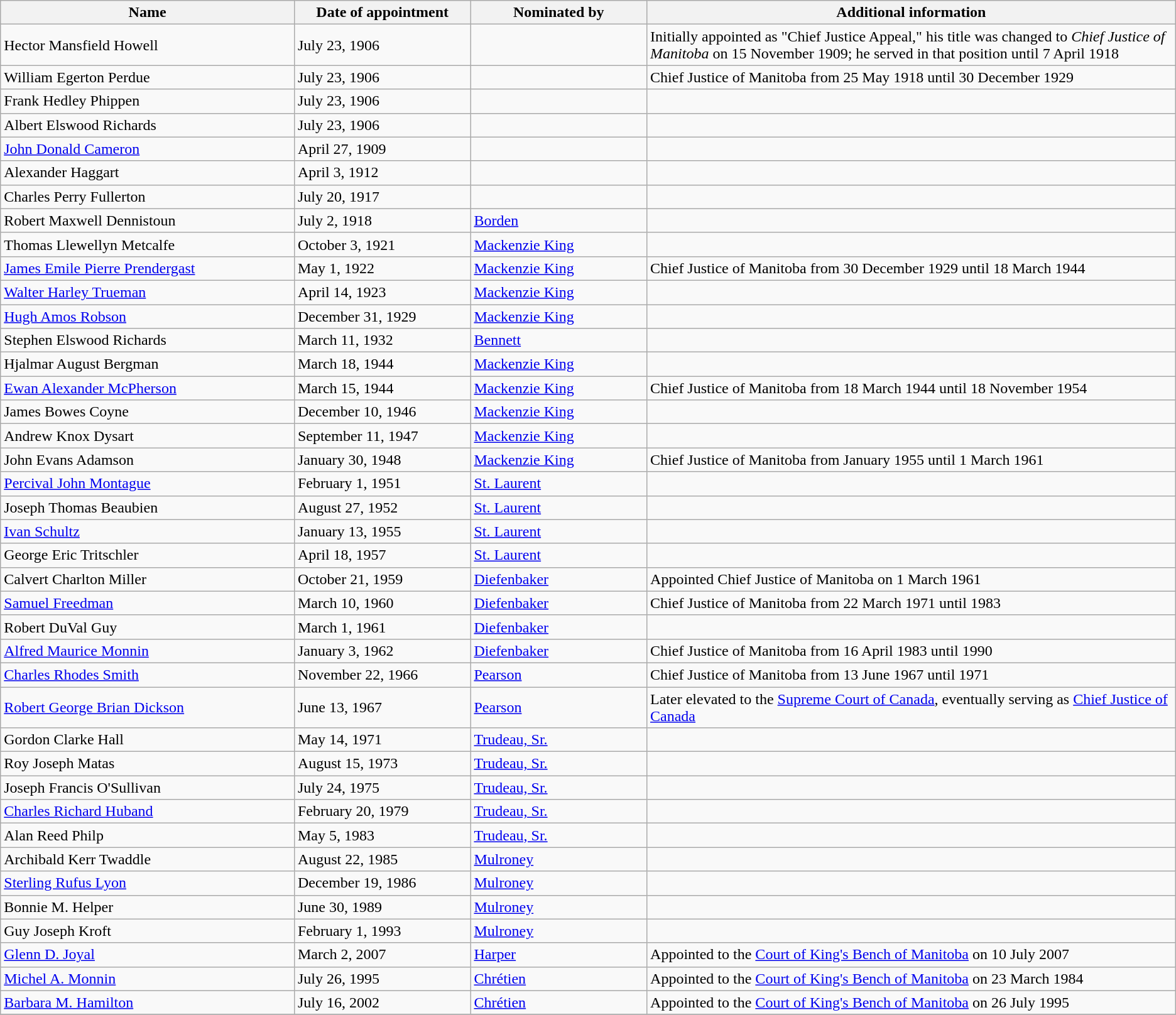<table class="wikitable" style="text-align:Left">
<tr>
<th width="25%">Name</th>
<th width="15%">Date of appointment</th>
<th width="15%">Nominated by</th>
<th width="65%">Additional information</th>
</tr>
<tr>
<td>Hector Mansfield Howell</td>
<td>July 23, 1906</td>
<td></td>
<td>Initially appointed as "Chief Justice Appeal," his title was changed to <em>Chief Justice of Manitoba</em> on 15 November 1909; he served in that position until 7 April 1918</td>
</tr>
<tr>
<td>William Egerton Perdue</td>
<td>July 23, 1906</td>
<td></td>
<td>Chief Justice of Manitoba from 25 May 1918 until 30 December 1929</td>
</tr>
<tr>
<td>Frank Hedley Phippen</td>
<td>July 23, 1906</td>
<td></td>
<td></td>
</tr>
<tr>
<td>Albert Elswood Richards</td>
<td>July 23, 1906</td>
<td></td>
<td></td>
</tr>
<tr>
<td><a href='#'>John Donald Cameron</a></td>
<td>April 27, 1909</td>
<td></td>
<td></td>
</tr>
<tr>
<td>Alexander Haggart</td>
<td>April 3, 1912</td>
<td></td>
<td></td>
</tr>
<tr>
<td>Charles Perry Fullerton</td>
<td>July 20, 1917</td>
<td></td>
<td></td>
</tr>
<tr>
<td>Robert Maxwell Dennistoun</td>
<td>July 2, 1918</td>
<td><a href='#'>Borden</a></td>
<td></td>
</tr>
<tr>
<td>Thomas Llewellyn Metcalfe</td>
<td>October 3, 1921</td>
<td><a href='#'>Mackenzie King</a></td>
<td></td>
</tr>
<tr>
<td><a href='#'>James Emile Pierre Prendergast</a></td>
<td>May 1, 1922</td>
<td><a href='#'>Mackenzie King</a></td>
<td>Chief Justice of Manitoba from 30 December 1929 until 18 March 1944</td>
</tr>
<tr>
<td><a href='#'>Walter Harley Trueman</a></td>
<td>April 14, 1923</td>
<td><a href='#'>Mackenzie King</a></td>
<td></td>
</tr>
<tr>
<td><a href='#'>Hugh Amos Robson</a></td>
<td>December 31, 1929</td>
<td><a href='#'>Mackenzie King</a></td>
<td></td>
</tr>
<tr>
<td>Stephen Elswood Richards</td>
<td>March 11, 1932</td>
<td><a href='#'>Bennett</a></td>
<td></td>
</tr>
<tr>
<td>Hjalmar August Bergman</td>
<td>March 18, 1944</td>
<td><a href='#'>Mackenzie King</a></td>
<td></td>
</tr>
<tr>
<td><a href='#'>Ewan Alexander McPherson</a></td>
<td>March 15, 1944</td>
<td><a href='#'>Mackenzie King</a></td>
<td>Chief Justice of Manitoba from 18 March 1944 until 18 November 1954</td>
</tr>
<tr>
<td>James Bowes Coyne</td>
<td>December 10, 1946</td>
<td><a href='#'>Mackenzie King</a></td>
<td></td>
</tr>
<tr>
<td>Andrew Knox Dysart</td>
<td>September 11, 1947</td>
<td><a href='#'>Mackenzie King</a></td>
<td></td>
</tr>
<tr>
<td>John Evans Adamson</td>
<td>January 30, 1948</td>
<td><a href='#'>Mackenzie King</a></td>
<td>Chief Justice of Manitoba from January 1955 until 1 March 1961</td>
</tr>
<tr>
<td><a href='#'>Percival John Montague</a></td>
<td>February 1, 1951</td>
<td><a href='#'>St. Laurent</a></td>
<td></td>
</tr>
<tr>
<td>Joseph Thomas Beaubien</td>
<td>August 27, 1952</td>
<td><a href='#'>St. Laurent</a></td>
<td></td>
</tr>
<tr>
<td><a href='#'>Ivan Schultz</a></td>
<td>January 13, 1955</td>
<td><a href='#'>St. Laurent</a></td>
<td></td>
</tr>
<tr>
<td>George Eric Tritschler</td>
<td>April 18, 1957</td>
<td><a href='#'>St. Laurent</a></td>
<td></td>
</tr>
<tr>
<td>Calvert Charlton Miller</td>
<td>October 21, 1959</td>
<td><a href='#'>Diefenbaker</a></td>
<td>Appointed Chief Justice of Manitoba on 1 March 1961</td>
</tr>
<tr>
<td><a href='#'>Samuel Freedman</a></td>
<td>March 10, 1960</td>
<td><a href='#'>Diefenbaker</a></td>
<td>Chief Justice of Manitoba from 22 March 1971 until 1983</td>
</tr>
<tr>
<td>Robert DuVal Guy</td>
<td>March 1, 1961</td>
<td><a href='#'>Diefenbaker</a></td>
<td></td>
</tr>
<tr>
<td><a href='#'>Alfred Maurice Monnin</a></td>
<td>January 3, 1962</td>
<td><a href='#'>Diefenbaker</a></td>
<td>Chief Justice of Manitoba from 16 April 1983 until 1990</td>
</tr>
<tr>
<td><a href='#'>Charles Rhodes Smith</a></td>
<td>November 22, 1966</td>
<td><a href='#'>Pearson</a></td>
<td>Chief Justice of Manitoba from 13 June 1967 until 1971</td>
</tr>
<tr>
<td><a href='#'>Robert George Brian Dickson</a></td>
<td>June 13, 1967</td>
<td><a href='#'>Pearson</a></td>
<td>Later elevated to the <a href='#'>Supreme Court of Canada</a>, eventually serving as <a href='#'>Chief Justice of Canada</a></td>
</tr>
<tr>
<td>Gordon Clarke Hall</td>
<td>May 14, 1971</td>
<td><a href='#'>Trudeau, Sr.</a></td>
<td></td>
</tr>
<tr>
<td>Roy Joseph Matas</td>
<td>August 15, 1973</td>
<td><a href='#'>Trudeau, Sr.</a></td>
<td></td>
</tr>
<tr>
<td>Joseph Francis O'Sullivan</td>
<td>July 24, 1975</td>
<td><a href='#'>Trudeau, Sr.</a></td>
<td></td>
</tr>
<tr>
<td><a href='#'>Charles Richard Huband</a></td>
<td>February 20, 1979</td>
<td><a href='#'>Trudeau, Sr.</a></td>
<td></td>
</tr>
<tr>
<td>Alan Reed Philp</td>
<td>May 5, 1983</td>
<td><a href='#'>Trudeau, Sr.</a></td>
<td></td>
</tr>
<tr>
<td>Archibald Kerr Twaddle</td>
<td>August 22, 1985</td>
<td><a href='#'>Mulroney</a></td>
<td></td>
</tr>
<tr>
<td><a href='#'>Sterling Rufus Lyon</a></td>
<td>December 19, 1986</td>
<td><a href='#'>Mulroney</a></td>
<td></td>
</tr>
<tr>
<td>Bonnie M. Helper</td>
<td>June 30, 1989</td>
<td><a href='#'>Mulroney</a></td>
<td></td>
</tr>
<tr>
<td>Guy Joseph Kroft</td>
<td>February 1, 1993</td>
<td><a href='#'>Mulroney</a></td>
<td></td>
</tr>
<tr>
<td><a href='#'>Glenn D. Joyal</a></td>
<td>March 2, 2007</td>
<td><a href='#'>Harper</a></td>
<td>Appointed to the <a href='#'>Court of King's Bench of Manitoba</a> on 10 July 2007</td>
</tr>
<tr>
<td><a href='#'>Michel A. Monnin</a></td>
<td>July 26, 1995</td>
<td><a href='#'>Chrétien</a></td>
<td>Appointed to the <a href='#'>Court of King's Bench of Manitoba</a> on 23 March 1984</td>
</tr>
<tr>
<td><a href='#'>Barbara M. Hamilton</a></td>
<td>July 16, 2002</td>
<td><a href='#'>Chrétien</a></td>
<td>Appointed to the <a href='#'>Court of King's Bench of Manitoba</a> on 26 July 1995</td>
</tr>
<tr>
</tr>
</table>
